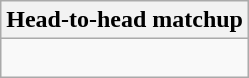<table class="wikitable collapsible collapsed">
<tr>
<th>Head-to-head matchup</th>
</tr>
<tr>
<td><br></td>
</tr>
</table>
